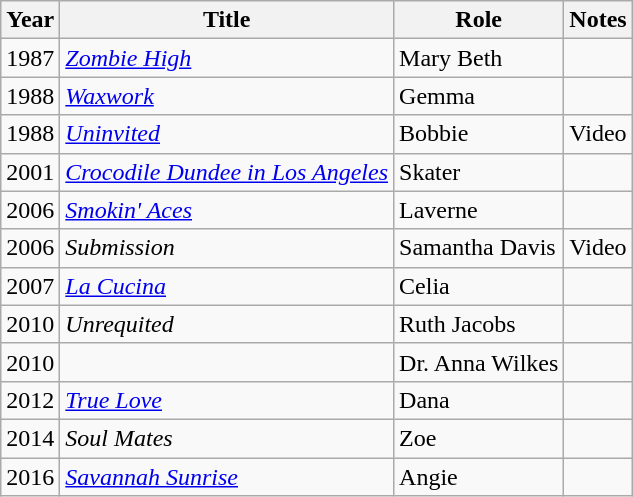<table class="wikitable sortable">
<tr>
<th>Year</th>
<th>Title</th>
<th>Role</th>
<th class="unsortable">Notes</th>
</tr>
<tr>
<td>1987</td>
<td><em><a href='#'>Zombie High</a></em></td>
<td>Mary Beth</td>
<td></td>
</tr>
<tr>
<td>1988</td>
<td><em><a href='#'>Waxwork</a></em></td>
<td>Gemma</td>
<td></td>
</tr>
<tr>
<td>1988</td>
<td><em><a href='#'>Uninvited</a></em></td>
<td>Bobbie</td>
<td>Video</td>
</tr>
<tr>
<td>2001</td>
<td><em><a href='#'>Crocodile Dundee in Los Angeles</a></em></td>
<td>Skater</td>
<td></td>
</tr>
<tr>
<td>2006</td>
<td><em><a href='#'>Smokin' Aces</a></em></td>
<td>Laverne</td>
<td></td>
</tr>
<tr>
<td>2006</td>
<td><em>Submission</em></td>
<td>Samantha Davis</td>
<td>Video</td>
</tr>
<tr>
<td>2007</td>
<td><em><a href='#'>La Cucina</a></em></td>
<td>Celia</td>
<td></td>
</tr>
<tr>
<td>2010</td>
<td><em>Unrequited</em></td>
<td>Ruth Jacobs</td>
<td></td>
</tr>
<tr>
<td>2010</td>
<td><em></em></td>
<td>Dr. Anna Wilkes</td>
<td></td>
</tr>
<tr>
<td>2012</td>
<td><em><a href='#'>True Love</a></em></td>
<td>Dana</td>
<td></td>
</tr>
<tr>
<td>2014</td>
<td><em>Soul Mates</em></td>
<td>Zoe</td>
<td></td>
</tr>
<tr>
<td>2016</td>
<td><em><a href='#'>Savannah Sunrise</a></em></td>
<td>Angie</td>
<td></td>
</tr>
</table>
